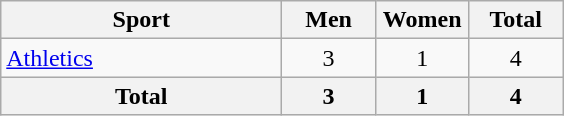<table class="wikitable sortable" style="text-align:center;">
<tr>
<th width=180>Sport</th>
<th width=55>Men</th>
<th width=55>Women</th>
<th width=55>Total</th>
</tr>
<tr>
<td align=left><a href='#'>Athletics</a></td>
<td>3</td>
<td>1</td>
<td>4</td>
</tr>
<tr>
<th>Total</th>
<th>3</th>
<th>1</th>
<th>4</th>
</tr>
</table>
